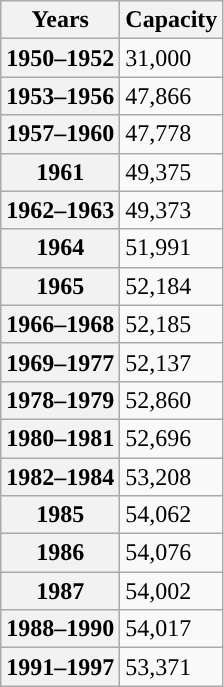<table class="wikitable">
<tr>
<th scope="row">Years</th>
<th scope="row">Capacity</th>
</tr>
<tr>
<th scope="row">1950–1952</th>
<td>31,000</td>
</tr>
<tr>
<th scope="row">1953–1956</th>
<td>47,866</td>
</tr>
<tr>
<th scope="row">1957–1960</th>
<td>47,778</td>
</tr>
<tr>
<th scope="row">1961</th>
<td>49,375</td>
</tr>
<tr>
<th scope="row">1962–1963</th>
<td>49,373</td>
</tr>
<tr>
<th scope="row">1964</th>
<td>51,991</td>
</tr>
<tr>
<th scope="row">1965</th>
<td>52,184</td>
</tr>
<tr>
<th scope="row">1966–1968</th>
<td>52,185</td>
</tr>
<tr>
<th scope="row">1969–1977</th>
<td>52,137</td>
</tr>
<tr>
<th scope="row">1978–1979</th>
<td>52,860</td>
</tr>
<tr>
<th scope="row">1980–1981</th>
<td>52,696</td>
</tr>
<tr>
<th scope="row">1982–1984</th>
<td>53,208</td>
</tr>
<tr>
<th scope="row">1985</th>
<td>54,062</td>
</tr>
<tr>
<th scope="row">1986</th>
<td>54,076</td>
</tr>
<tr>
<th scope="row">1987</th>
<td>54,002</td>
</tr>
<tr>
<th scope="row">1988–1990</th>
<td>54,017</td>
</tr>
<tr>
<th scope="row">1991–1997</th>
<td>53,371</td>
</tr>
</table>
